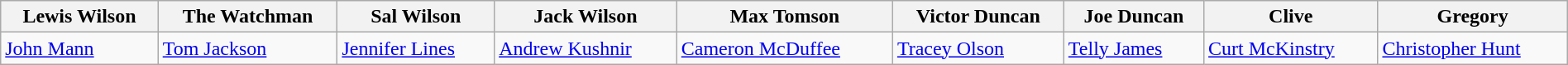<table class="wikitable" style="border:1px solid; width:100%">
<tr>
<th>Lewis Wilson</th>
<th>The Watchman</th>
<th>Sal Wilson</th>
<th>Jack Wilson</th>
<th>Max Tomson</th>
<th>Victor Duncan</th>
<th>Joe Duncan</th>
<th>Clive</th>
<th>Gregory</th>
</tr>
<tr>
<td><a href='#'>John Mann</a></td>
<td><a href='#'>Tom Jackson</a></td>
<td><a href='#'>Jennifer Lines</a></td>
<td><a href='#'>Andrew Kushnir</a></td>
<td><a href='#'>Cameron McDuffee</a></td>
<td><a href='#'>Tracey Olson</a></td>
<td><a href='#'>Telly James</a></td>
<td><a href='#'>Curt McKinstry</a></td>
<td><a href='#'>Christopher Hunt</a></td>
</tr>
</table>
